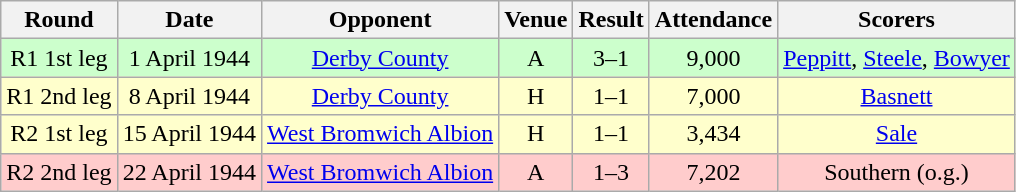<table class="wikitable" style="font-size:100%; text-align:center">
<tr>
<th>Round</th>
<th>Date</th>
<th>Opponent</th>
<th>Venue</th>
<th>Result</th>
<th>Attendance</th>
<th>Scorers</th>
</tr>
<tr style="background-color: #CCFFCC;">
<td>R1 1st leg</td>
<td>1 April 1944</td>
<td><a href='#'>Derby County</a></td>
<td>A</td>
<td>3–1</td>
<td>9,000</td>
<td><a href='#'>Peppitt</a>, <a href='#'>Steele</a>, <a href='#'>Bowyer</a></td>
</tr>
<tr style="background-color: #FFFFCC;">
<td>R1 2nd leg</td>
<td>8 April 1944</td>
<td><a href='#'>Derby County</a></td>
<td>H</td>
<td>1–1</td>
<td>7,000</td>
<td><a href='#'>Basnett</a></td>
</tr>
<tr style="background-color: #FFFFCC;">
<td>R2 1st leg</td>
<td>15 April 1944</td>
<td><a href='#'>West Bromwich Albion</a></td>
<td>H</td>
<td>1–1</td>
<td>3,434</td>
<td><a href='#'>Sale</a></td>
</tr>
<tr style="background-color: #FFCCCC;">
<td>R2 2nd leg</td>
<td>22 April 1944</td>
<td><a href='#'>West Bromwich Albion</a></td>
<td>A</td>
<td>1–3</td>
<td>7,202</td>
<td>Southern (o.g.)</td>
</tr>
</table>
